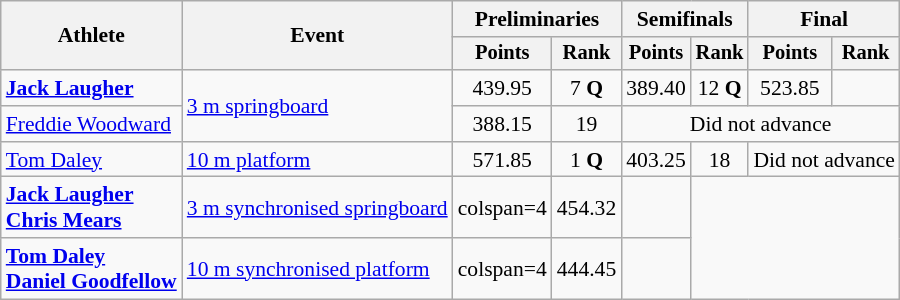<table class=wikitable style="font-size:90%">
<tr>
<th rowspan="2">Athlete</th>
<th rowspan="2">Event</th>
<th colspan="2">Preliminaries</th>
<th colspan="2">Semifinals</th>
<th colspan="2">Final</th>
</tr>
<tr style="font-size:95%">
<th>Points</th>
<th>Rank</th>
<th>Points</th>
<th>Rank</th>
<th>Points</th>
<th>Rank</th>
</tr>
<tr align=center>
<td align=left><strong><a href='#'>Jack Laugher</a></strong></td>
<td align=left rowspan=2><a href='#'>3 m springboard</a></td>
<td>439.95</td>
<td>7 <strong>Q</strong></td>
<td>389.40</td>
<td>12 <strong>Q</strong></td>
<td>523.85</td>
<td></td>
</tr>
<tr align=center>
<td align=left><a href='#'>Freddie Woodward</a></td>
<td>388.15</td>
<td>19</td>
<td colspan=4>Did not advance</td>
</tr>
<tr align=center>
<td align=left><a href='#'>Tom Daley</a></td>
<td align=left><a href='#'>10 m platform</a></td>
<td>571.85</td>
<td>1 <strong>Q</strong></td>
<td>403.25</td>
<td>18</td>
<td colspan=2>Did not advance</td>
</tr>
<tr align=center>
<td align=left><strong><a href='#'>Jack Laugher</a></strong><br><strong><a href='#'>Chris Mears</a></strong></td>
<td align=left><a href='#'>3 m synchronised springboard</a></td>
<td>colspan=4 </td>
<td>454.32</td>
<td></td>
</tr>
<tr align=center>
<td align=left><strong><a href='#'>Tom Daley</a><br><a href='#'>Daniel Goodfellow</a></strong></td>
<td align=left><a href='#'>10 m synchronised platform</a></td>
<td>colspan=4 </td>
<td>444.45</td>
<td></td>
</tr>
</table>
